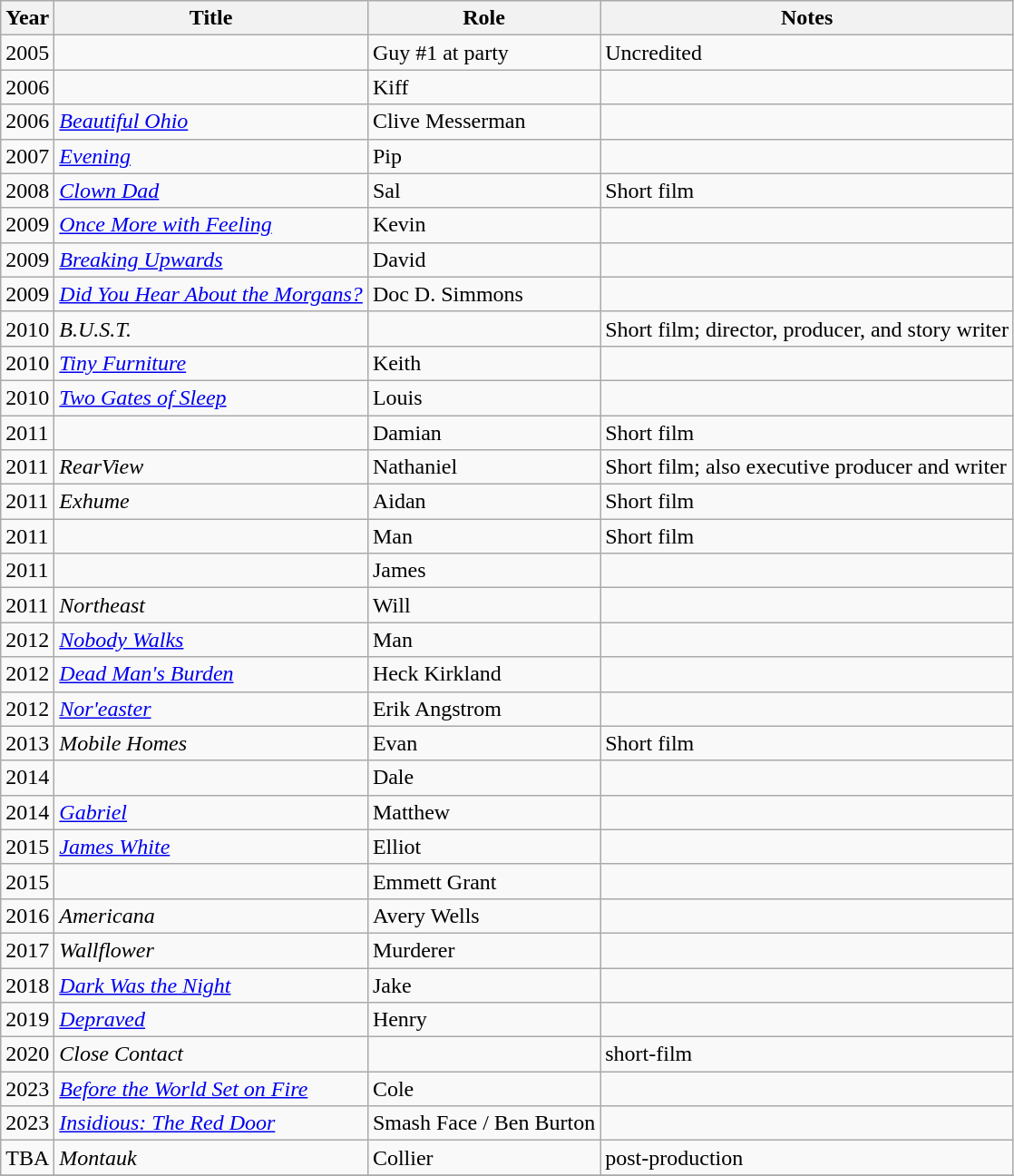<table class="wikitable sortable">
<tr>
<th>Year</th>
<th>Title</th>
<th>Role</th>
<th class="unsortable">Notes</th>
</tr>
<tr>
<td>2005</td>
<td><em></em></td>
<td>Guy #1 at party</td>
<td>Uncredited</td>
</tr>
<tr>
<td>2006</td>
<td><em></em></td>
<td>Kiff</td>
<td></td>
</tr>
<tr>
<td>2006</td>
<td><em><a href='#'>Beautiful Ohio</a></em></td>
<td>Clive Messerman</td>
<td></td>
</tr>
<tr>
<td>2007</td>
<td><em><a href='#'>Evening</a></em></td>
<td>Pip</td>
<td></td>
</tr>
<tr>
<td>2008</td>
<td><em><a href='#'>Clown Dad</a></em></td>
<td>Sal</td>
<td>Short film</td>
</tr>
<tr>
<td>2009</td>
<td><em><a href='#'>Once More with Feeling</a></em></td>
<td>Kevin</td>
<td></td>
</tr>
<tr>
<td>2009</td>
<td><em><a href='#'>Breaking Upwards</a></em></td>
<td>David</td>
<td></td>
</tr>
<tr>
<td>2009</td>
<td><em><a href='#'>Did You Hear About the Morgans?</a></em></td>
<td>Doc D. Simmons</td>
<td></td>
</tr>
<tr>
<td>2010</td>
<td><em>B.U.S.T.</em></td>
<td></td>
<td>Short film; director, producer, and story writer</td>
</tr>
<tr>
<td>2010</td>
<td><em><a href='#'>Tiny Furniture</a></em></td>
<td>Keith</td>
<td></td>
</tr>
<tr>
<td>2010</td>
<td><em><a href='#'>Two Gates of Sleep</a></em></td>
<td>Louis</td>
<td></td>
</tr>
<tr>
<td>2011</td>
<td><em></em></td>
<td>Damian</td>
<td>Short film</td>
</tr>
<tr>
<td>2011</td>
<td><em>RearView</em></td>
<td>Nathaniel</td>
<td>Short film; also executive producer and writer</td>
</tr>
<tr>
<td>2011</td>
<td><em>Exhume</em></td>
<td>Aidan</td>
<td>Short film</td>
</tr>
<tr>
<td>2011</td>
<td><em></em></td>
<td>Man</td>
<td>Short film</td>
</tr>
<tr>
<td>2011</td>
<td><em></em></td>
<td>James</td>
<td></td>
</tr>
<tr>
<td>2011</td>
<td><em>Northeast</em></td>
<td>Will</td>
<td></td>
</tr>
<tr>
<td>2012</td>
<td><em><a href='#'>Nobody Walks</a></em></td>
<td>Man</td>
<td></td>
</tr>
<tr>
<td>2012</td>
<td><em><a href='#'>Dead Man's Burden</a></em></td>
<td>Heck Kirkland</td>
<td></td>
</tr>
<tr>
<td>2012</td>
<td><em><a href='#'>Nor'easter</a></em></td>
<td>Erik Angstrom</td>
<td></td>
</tr>
<tr>
<td>2013</td>
<td><em>Mobile Homes</em></td>
<td>Evan</td>
<td>Short film</td>
</tr>
<tr>
<td>2014</td>
<td><em></em></td>
<td>Dale</td>
<td></td>
</tr>
<tr>
<td>2014</td>
<td><em><a href='#'>Gabriel</a></em></td>
<td>Matthew</td>
<td></td>
</tr>
<tr>
<td>2015</td>
<td><em><a href='#'>James White</a></em></td>
<td>Elliot</td>
<td></td>
</tr>
<tr>
<td>2015</td>
<td><em></em></td>
<td>Emmett Grant</td>
<td></td>
</tr>
<tr>
<td>2016</td>
<td><em>Americana</em></td>
<td>Avery Wells</td>
<td></td>
</tr>
<tr>
<td>2017</td>
<td><em>Wallflower</em></td>
<td>Murderer</td>
<td></td>
</tr>
<tr>
<td>2018</td>
<td><em><a href='#'>Dark Was the Night</a></em></td>
<td>Jake</td>
<td></td>
</tr>
<tr>
<td>2019</td>
<td><em><a href='#'>Depraved</a></em></td>
<td>Henry</td>
<td></td>
</tr>
<tr>
<td>2020</td>
<td><em>Close Contact</em></td>
<td></td>
<td>short-film</td>
</tr>
<tr>
<td>2023</td>
<td><em><a href='#'>Before the World Set on Fire</a></em></td>
<td>Cole</td>
<td></td>
</tr>
<tr>
<td>2023</td>
<td><em><a href='#'>Insidious: The Red Door</a></em></td>
<td>Smash Face / Ben Burton</td>
<td></td>
</tr>
<tr>
<td>TBA</td>
<td><em>Montauk</em></td>
<td>Collier</td>
<td>post-production</td>
</tr>
<tr>
</tr>
</table>
